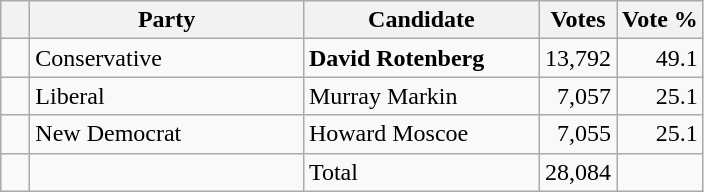<table class="wikitable">
<tr>
<th></th>
<th scope="col" width="175">Party</th>
<th scope="col" width="150">Candidate</th>
<th>Votes</th>
<th>Vote %</th>
</tr>
<tr>
<td>   </td>
<td>Conservative</td>
<td><strong>David Rotenberg</strong></td>
<td align=right>13,792</td>
<td align=right>49.1</td>
</tr>
<tr>
<td>   </td>
<td>Liberal</td>
<td>Murray Markin</td>
<td align=right>7,057</td>
<td align=right>25.1</td>
</tr>
<tr>
<td>   </td>
<td>New Democrat</td>
<td>Howard Moscoe</td>
<td align=right>7,055</td>
<td align=right>25.1<br></td>
</tr>
<tr |>
<td></td>
<td></td>
<td>Total</td>
<td align=right>28,084</td>
</tr>
</table>
